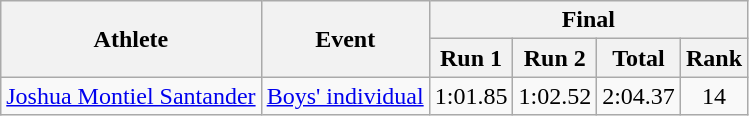<table class="wikitable">
<tr>
<th rowspan="2">Athlete</th>
<th rowspan="2">Event</th>
<th colspan="4">Final</th>
</tr>
<tr>
<th>Run 1</th>
<th>Run 2</th>
<th>Total</th>
<th>Rank</th>
</tr>
<tr>
<td><a href='#'>Joshua Montiel Santander</a></td>
<td><a href='#'>Boys' individual</a></td>
<td align="center">1:01.85</td>
<td align="center">1:02.52</td>
<td align="center">2:04.37</td>
<td align="center">14</td>
</tr>
</table>
